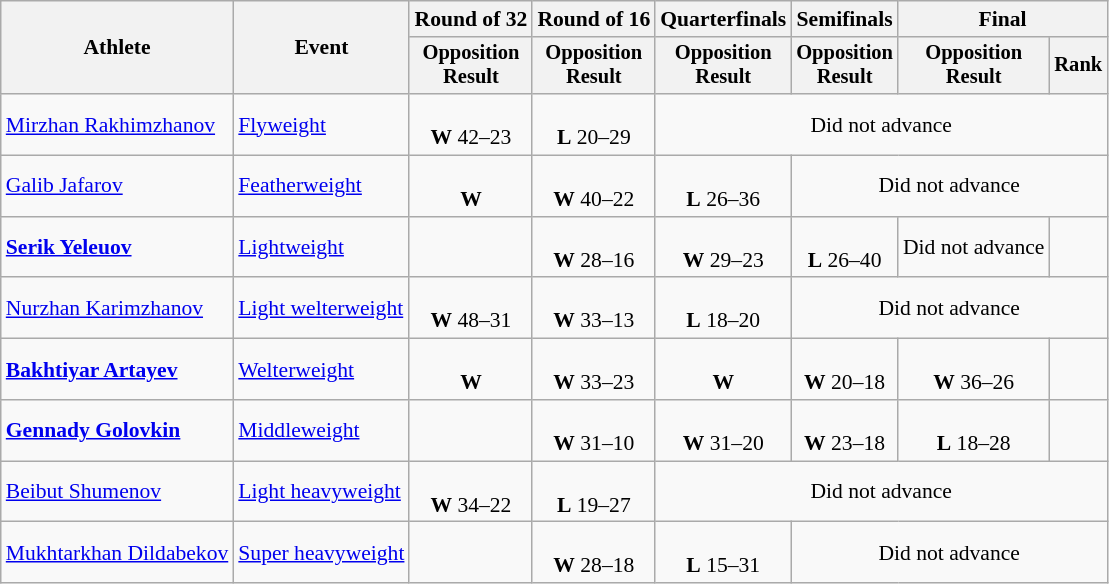<table class="wikitable" style="font-size:90%">
<tr>
<th rowspan="2">Athlete</th>
<th rowspan="2">Event</th>
<th>Round of 32</th>
<th>Round of 16</th>
<th>Quarterfinals</th>
<th>Semifinals</th>
<th colspan=2>Final</th>
</tr>
<tr style="font-size:95%">
<th>Opposition<br>Result</th>
<th>Opposition<br>Result</th>
<th>Opposition<br>Result</th>
<th>Opposition<br>Result</th>
<th>Opposition<br>Result</th>
<th>Rank</th>
</tr>
<tr align=center>
<td align=left><a href='#'>Mirzhan Rakhimzhanov</a></td>
<td align=left><a href='#'>Flyweight</a></td>
<td><br><strong>W</strong> 42–23</td>
<td><br><strong>L</strong> 20–29</td>
<td colspan=4>Did not advance</td>
</tr>
<tr align=center>
<td align=left><a href='#'>Galib Jafarov</a></td>
<td align=left><a href='#'>Featherweight</a></td>
<td><br><strong>W</strong> </td>
<td><br><strong>W</strong> 40–22</td>
<td><br><strong>L</strong> 26–36</td>
<td colspan=3>Did not advance</td>
</tr>
<tr align=center>
<td align=left><strong><a href='#'>Serik Yeleuov</a></strong></td>
<td align=left><a href='#'>Lightweight</a></td>
<td></td>
<td><br><strong>W</strong> 28–16</td>
<td><br><strong>W</strong> 29–23</td>
<td><br><strong>L</strong> 26–40</td>
<td>Did not advance</td>
<td></td>
</tr>
<tr align=center>
<td align=left><a href='#'>Nurzhan Karimzhanov</a></td>
<td align=left><a href='#'>Light welterweight</a></td>
<td><br><strong>W</strong> 48–31</td>
<td><br><strong>W</strong> 33–13</td>
<td><br><strong>L</strong> 18–20</td>
<td colspan=3>Did not advance</td>
</tr>
<tr align=center>
<td align=left><strong><a href='#'>Bakhtiyar Artayev</a></strong></td>
<td align=left><a href='#'>Welterweight</a></td>
<td><br><strong>W</strong> </td>
<td><br><strong>W</strong> 33–23</td>
<td><br><strong>W</strong> </td>
<td><br><strong>W</strong> 20–18</td>
<td><br><strong>W</strong> 36–26</td>
<td></td>
</tr>
<tr align=center>
<td align=left><strong><a href='#'>Gennady Golovkin</a></strong></td>
<td align=left><a href='#'>Middleweight</a></td>
<td></td>
<td><br><strong>W</strong> 31–10</td>
<td><br><strong>W</strong> 31–20</td>
<td><br><strong>W</strong> 23–18</td>
<td><br><strong>L</strong> 18–28</td>
<td></td>
</tr>
<tr align=center>
<td align=left><a href='#'>Beibut Shumenov</a></td>
<td align=left><a href='#'>Light heavyweight</a></td>
<td><br><strong>W</strong> 34–22</td>
<td><br><strong>L</strong> 19–27</td>
<td colspan=4>Did not advance</td>
</tr>
<tr align=center>
<td align=left><a href='#'>Mukhtarkhan Dildabekov</a></td>
<td align=left><a href='#'>Super heavyweight</a></td>
<td></td>
<td><br><strong>W</strong> 28–18</td>
<td><br><strong>L</strong> 15–31</td>
<td colspan=3>Did not advance</td>
</tr>
</table>
